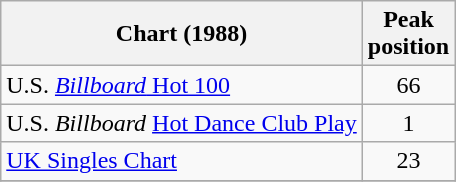<table class="wikitable sortable">
<tr>
<th>Chart (1988)</th>
<th>Peak<br>position</th>
</tr>
<tr>
<td>U.S. <a href='#'><em>Billboard</em> Hot 100</a></td>
<td align="center">66</td>
</tr>
<tr>
<td>U.S. <em>Billboard</em> <a href='#'>Hot Dance Club Play</a></td>
<td align="center">1</td>
</tr>
<tr>
<td><a href='#'>UK Singles Chart</a></td>
<td align="center">23</td>
</tr>
<tr>
</tr>
</table>
